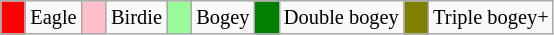<table class="wikitable" span = 50 style="font-size:85%">
<tr>
<td style="background: Red;" width=10></td>
<td>Eagle</td>
<td style="background: Pink;" width=10></td>
<td>Birdie</td>
<td style="background: PaleGreen;" width=10></td>
<td>Bogey</td>
<td style="background: Green;" width=10></td>
<td>Double bogey</td>
<td style="background: Olive;" width=10></td>
<td>Triple bogey+</td>
</tr>
</table>
